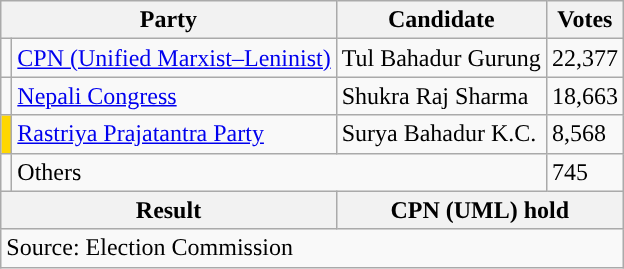<table class="wikitable">
<tr>
<th colspan="2">Party</th>
<th>Candidate</th>
<th>Votes</th>
</tr>
<tr>
<td style="background-color:"></td>
<td><a href='#'>CPN (Unified Marxist–Leninist)</a></td>
<td>Tul Bahadur Gurung</td>
<td>22,377</td>
</tr>
<tr>
<td style="background-color:"></td>
<td><a href='#'>Nepali Congress</a></td>
<td>Shukra Raj Sharma</td>
<td>18,663</td>
</tr>
<tr>
<td style="background-color:gold"></td>
<td><a href='#'>Rastriya Prajatantra Party</a></td>
<td>Surya Bahadur K.C.</td>
<td>8,568</td>
</tr>
<tr>
<td></td>
<td colspan="2">Others</td>
<td>745</td>
</tr>
<tr>
<th colspan="2">Result</th>
<th colspan="2">CPN (UML) hold</th>
</tr>
<tr>
<td colspan="4">Source: Election Commission</td>
</tr>
</table>
